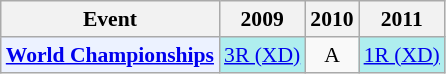<table style='font-size: 90%; text-align:center;' class='wikitable'>
<tr>
<th>Event</th>
<th>2009</th>
<th>2010</th>
<th>2011</th>
</tr>
<tr>
<td bgcolor="#ECF2FF"; align="left"><strong><a href='#'>World Championships</a></strong></td>
<td bgcolor=AFEEEE><a href='#'>3R (XD)</a></td>
<td>A</td>
<td bgcolor=AFEEEE><a href='#'>1R (XD)</a></td>
</tr>
</table>
